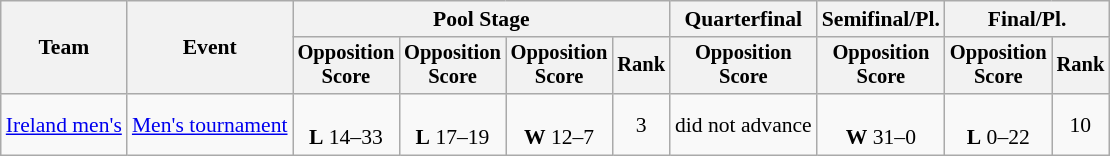<table class="wikitable" style="font-size:90%">
<tr>
<th rowspan=2>Team</th>
<th rowspan=2>Event</th>
<th colspan=4>Pool Stage</th>
<th>Quarterfinal</th>
<th>Semifinal/Pl.</th>
<th colspan=2>Final/Pl.</th>
</tr>
<tr style="font-size:95%">
<th>Opposition<br>Score</th>
<th>Opposition<br>Score</th>
<th>Opposition<br>Score</th>
<th>Rank</th>
<th>Opposition<br>Score</th>
<th>Opposition<br>Score</th>
<th>Opposition<br>Score</th>
<th>Rank</th>
</tr>
<tr align=center>
<td align=left><a href='#'>Ireland men's</a></td>
<td align=left><a href='#'>Men's tournament</a></td>
<td><br><strong>L</strong> 14–33</td>
<td><br><strong>L</strong> 17–19</td>
<td><br><strong>W</strong> 12–7</td>
<td>3</td>
<td colspan=1>did not advance</td>
<td><br><strong>W</strong> 31–0</td>
<td><br><strong>L</strong> 0–22</td>
<td>10</td>
</tr>
</table>
